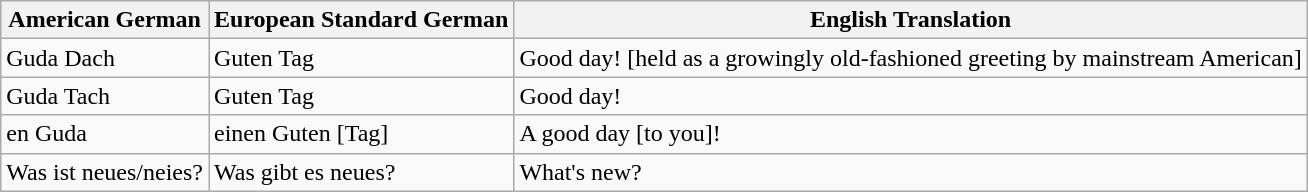<table class="wikitable">
<tr>
<th>American German</th>
<th>European Standard German</th>
<th>English Translation</th>
</tr>
<tr>
<td>Guda Dach</td>
<td>Guten Tag</td>
<td>Good day!  [held as a growingly old-fashioned greeting by mainstream American]</td>
</tr>
<tr>
<td>Guda Tach</td>
<td>Guten Tag</td>
<td>Good day!</td>
</tr>
<tr>
<td>en Guda</td>
<td>einen Guten [Tag]</td>
<td>A good day [to you]!</td>
</tr>
<tr>
<td>Was ist neues/neies?</td>
<td>Was gibt es neues?</td>
<td>What's new?</td>
</tr>
</table>
